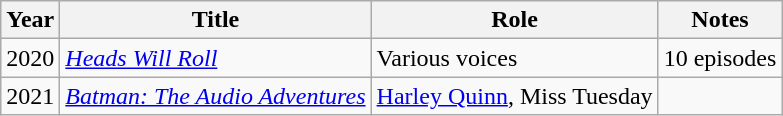<table class="wikitable sortable">
<tr>
<th>Year</th>
<th>Title</th>
<th>Role</th>
<th>Notes</th>
</tr>
<tr>
<td>2020</td>
<td><em><a href='#'>Heads Will Roll</a></em></td>
<td>Various voices</td>
<td>10 episodes</td>
</tr>
<tr>
<td>2021</td>
<td><em><a href='#'>Batman: The Audio Adventures</a></em></td>
<td><a href='#'>Harley Quinn</a>, Miss Tuesday</td>
<td></td>
</tr>
</table>
